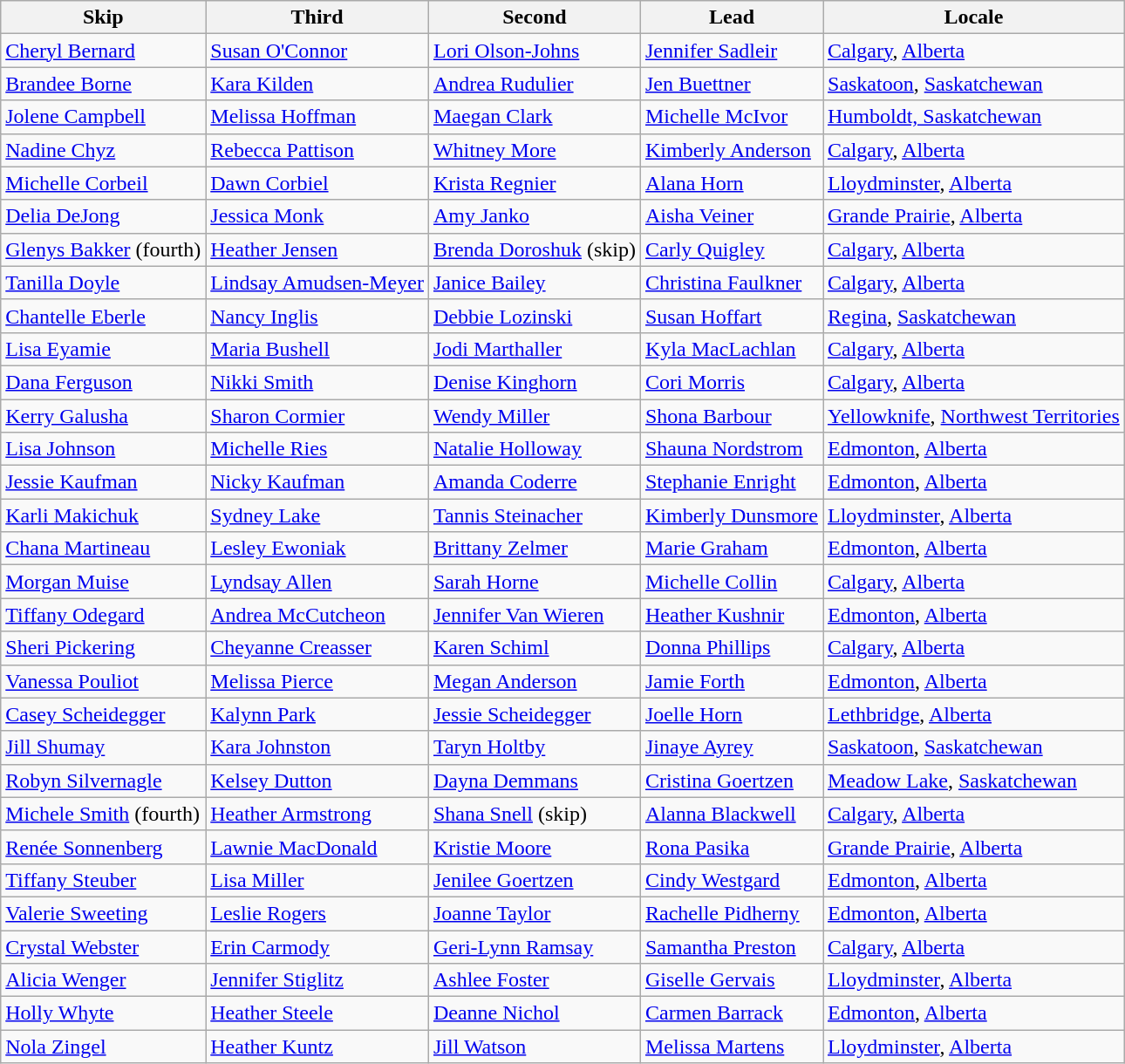<table class=wikitable>
<tr>
<th>Skip</th>
<th>Third</th>
<th>Second</th>
<th>Lead</th>
<th>Locale</th>
</tr>
<tr>
<td><a href='#'>Cheryl Bernard</a></td>
<td><a href='#'>Susan O'Connor</a></td>
<td><a href='#'>Lori Olson-Johns</a></td>
<td><a href='#'>Jennifer Sadleir</a></td>
<td> <a href='#'>Calgary</a>, <a href='#'>Alberta</a></td>
</tr>
<tr>
<td><a href='#'>Brandee Borne</a></td>
<td><a href='#'>Kara Kilden</a></td>
<td><a href='#'>Andrea Rudulier</a></td>
<td><a href='#'>Jen Buettner</a></td>
<td> <a href='#'>Saskatoon</a>, <a href='#'>Saskatchewan</a></td>
</tr>
<tr>
<td><a href='#'>Jolene Campbell</a></td>
<td><a href='#'>Melissa Hoffman</a></td>
<td><a href='#'>Maegan Clark</a></td>
<td><a href='#'>Michelle McIvor</a></td>
<td> <a href='#'>Humboldt, Saskatchewan</a></td>
</tr>
<tr>
<td><a href='#'>Nadine Chyz</a></td>
<td><a href='#'>Rebecca Pattison</a></td>
<td><a href='#'>Whitney More</a></td>
<td><a href='#'>Kimberly Anderson</a></td>
<td> <a href='#'>Calgary</a>, <a href='#'>Alberta</a></td>
</tr>
<tr>
<td><a href='#'>Michelle Corbeil</a></td>
<td><a href='#'>Dawn Corbiel</a></td>
<td><a href='#'>Krista Regnier</a></td>
<td><a href='#'>Alana Horn</a></td>
<td> <a href='#'>Lloydminster</a>, <a href='#'>Alberta</a></td>
</tr>
<tr>
<td><a href='#'>Delia DeJong</a></td>
<td><a href='#'>Jessica Monk</a></td>
<td><a href='#'>Amy Janko</a></td>
<td><a href='#'>Aisha Veiner</a></td>
<td> <a href='#'>Grande Prairie</a>, <a href='#'>Alberta</a></td>
</tr>
<tr>
<td><a href='#'>Glenys Bakker</a> (fourth)</td>
<td><a href='#'>Heather Jensen</a></td>
<td><a href='#'>Brenda Doroshuk</a> (skip)</td>
<td><a href='#'>Carly Quigley</a></td>
<td> <a href='#'>Calgary</a>, <a href='#'>Alberta</a></td>
</tr>
<tr>
<td><a href='#'>Tanilla Doyle</a></td>
<td><a href='#'>Lindsay Amudsen-Meyer</a></td>
<td><a href='#'>Janice Bailey</a></td>
<td><a href='#'>Christina Faulkner</a></td>
<td> <a href='#'>Calgary</a>, <a href='#'>Alberta</a></td>
</tr>
<tr>
<td><a href='#'>Chantelle Eberle</a></td>
<td><a href='#'>Nancy Inglis</a></td>
<td><a href='#'>Debbie Lozinski</a></td>
<td><a href='#'>Susan Hoffart</a></td>
<td> <a href='#'>Regina</a>, <a href='#'>Saskatchewan</a></td>
</tr>
<tr>
<td><a href='#'>Lisa Eyamie</a></td>
<td><a href='#'>Maria Bushell</a></td>
<td><a href='#'>Jodi Marthaller</a></td>
<td><a href='#'>Kyla MacLachlan</a></td>
<td> <a href='#'>Calgary</a>, <a href='#'>Alberta</a></td>
</tr>
<tr>
<td><a href='#'>Dana Ferguson</a></td>
<td><a href='#'>Nikki Smith</a></td>
<td><a href='#'>Denise Kinghorn</a></td>
<td><a href='#'>Cori Morris</a></td>
<td> <a href='#'>Calgary</a>, <a href='#'>Alberta</a></td>
</tr>
<tr>
<td><a href='#'>Kerry Galusha</a></td>
<td><a href='#'>Sharon Cormier</a></td>
<td><a href='#'>Wendy Miller</a></td>
<td><a href='#'>Shona Barbour</a></td>
<td> <a href='#'>Yellowknife</a>, <a href='#'>Northwest Territories</a></td>
</tr>
<tr>
<td><a href='#'>Lisa Johnson</a></td>
<td><a href='#'>Michelle Ries</a></td>
<td><a href='#'>Natalie Holloway</a></td>
<td><a href='#'>Shauna Nordstrom</a></td>
<td> <a href='#'>Edmonton</a>, <a href='#'>Alberta</a></td>
</tr>
<tr>
<td><a href='#'>Jessie Kaufman</a></td>
<td><a href='#'>Nicky Kaufman</a></td>
<td><a href='#'>Amanda Coderre</a></td>
<td><a href='#'>Stephanie Enright</a></td>
<td> <a href='#'>Edmonton</a>, <a href='#'>Alberta</a></td>
</tr>
<tr>
<td><a href='#'>Karli Makichuk</a></td>
<td><a href='#'>Sydney Lake</a></td>
<td><a href='#'>Tannis Steinacher</a></td>
<td><a href='#'>Kimberly Dunsmore</a></td>
<td> <a href='#'>Lloydminster</a>, <a href='#'>Alberta</a></td>
</tr>
<tr>
<td><a href='#'>Chana Martineau</a></td>
<td><a href='#'>Lesley Ewoniak</a></td>
<td><a href='#'>Brittany Zelmer</a></td>
<td><a href='#'>Marie Graham</a></td>
<td> <a href='#'>Edmonton</a>, <a href='#'>Alberta</a></td>
</tr>
<tr>
<td><a href='#'>Morgan Muise</a></td>
<td><a href='#'>Lyndsay Allen</a></td>
<td><a href='#'>Sarah Horne</a></td>
<td><a href='#'>Michelle Collin</a></td>
<td> <a href='#'>Calgary</a>, <a href='#'>Alberta</a></td>
</tr>
<tr>
<td><a href='#'>Tiffany Odegard</a></td>
<td><a href='#'>Andrea McCutcheon</a></td>
<td><a href='#'>Jennifer Van Wieren</a></td>
<td><a href='#'>Heather Kushnir</a></td>
<td> <a href='#'>Edmonton</a>, <a href='#'>Alberta</a></td>
</tr>
<tr>
<td><a href='#'>Sheri Pickering</a></td>
<td><a href='#'>Cheyanne Creasser</a></td>
<td><a href='#'>Karen Schiml</a></td>
<td><a href='#'>Donna Phillips</a></td>
<td> <a href='#'>Calgary</a>, <a href='#'>Alberta</a></td>
</tr>
<tr>
<td><a href='#'>Vanessa Pouliot</a></td>
<td><a href='#'>Melissa Pierce</a></td>
<td><a href='#'>Megan Anderson</a></td>
<td><a href='#'>Jamie Forth</a></td>
<td> <a href='#'>Edmonton</a>, <a href='#'>Alberta</a></td>
</tr>
<tr>
<td><a href='#'>Casey Scheidegger</a></td>
<td><a href='#'>Kalynn Park</a></td>
<td><a href='#'>Jessie Scheidegger</a></td>
<td><a href='#'>Joelle Horn</a></td>
<td> <a href='#'>Lethbridge</a>, <a href='#'>Alberta</a></td>
</tr>
<tr>
<td><a href='#'>Jill Shumay</a></td>
<td><a href='#'>Kara Johnston</a></td>
<td><a href='#'>Taryn Holtby</a></td>
<td><a href='#'>Jinaye Ayrey</a></td>
<td> <a href='#'>Saskatoon</a>, <a href='#'>Saskatchewan</a></td>
</tr>
<tr>
<td><a href='#'>Robyn Silvernagle</a></td>
<td><a href='#'>Kelsey Dutton</a></td>
<td><a href='#'>Dayna Demmans</a></td>
<td><a href='#'>Cristina Goertzen</a></td>
<td> <a href='#'>Meadow Lake</a>, <a href='#'>Saskatchewan</a></td>
</tr>
<tr>
<td><a href='#'>Michele Smith</a> (fourth)</td>
<td><a href='#'>Heather Armstrong</a></td>
<td><a href='#'>Shana Snell</a> (skip)</td>
<td><a href='#'>Alanna Blackwell</a></td>
<td> <a href='#'>Calgary</a>, <a href='#'>Alberta</a></td>
</tr>
<tr>
<td><a href='#'>Renée Sonnenberg</a></td>
<td><a href='#'>Lawnie MacDonald</a></td>
<td><a href='#'>Kristie Moore</a></td>
<td><a href='#'>Rona Pasika</a></td>
<td> <a href='#'>Grande Prairie</a>, <a href='#'>Alberta</a></td>
</tr>
<tr>
<td><a href='#'>Tiffany Steuber</a></td>
<td><a href='#'>Lisa Miller</a></td>
<td><a href='#'>Jenilee Goertzen</a></td>
<td><a href='#'>Cindy Westgard</a></td>
<td> <a href='#'>Edmonton</a>, <a href='#'>Alberta</a></td>
</tr>
<tr>
<td><a href='#'>Valerie Sweeting</a></td>
<td><a href='#'>Leslie Rogers</a></td>
<td><a href='#'>Joanne Taylor</a></td>
<td><a href='#'>Rachelle Pidherny</a></td>
<td> <a href='#'>Edmonton</a>, <a href='#'>Alberta</a></td>
</tr>
<tr>
<td><a href='#'>Crystal Webster</a></td>
<td><a href='#'>Erin Carmody</a></td>
<td><a href='#'>Geri-Lynn Ramsay</a></td>
<td><a href='#'>Samantha Preston</a></td>
<td> <a href='#'>Calgary</a>, <a href='#'>Alberta</a></td>
</tr>
<tr>
<td><a href='#'>Alicia Wenger</a></td>
<td><a href='#'>Jennifer Stiglitz</a></td>
<td><a href='#'>Ashlee Foster</a></td>
<td><a href='#'>Giselle Gervais</a></td>
<td> <a href='#'>Lloydminster</a>, <a href='#'>Alberta</a></td>
</tr>
<tr>
<td><a href='#'>Holly Whyte</a></td>
<td><a href='#'>Heather Steele</a></td>
<td><a href='#'>Deanne Nichol</a></td>
<td><a href='#'>Carmen Barrack</a></td>
<td> <a href='#'>Edmonton</a>, <a href='#'>Alberta</a></td>
</tr>
<tr>
<td><a href='#'>Nola Zingel</a></td>
<td><a href='#'>Heather Kuntz</a></td>
<td><a href='#'>Jill Watson</a></td>
<td><a href='#'>Melissa Martens</a></td>
<td> <a href='#'>Lloydminster</a>, <a href='#'>Alberta</a></td>
</tr>
</table>
